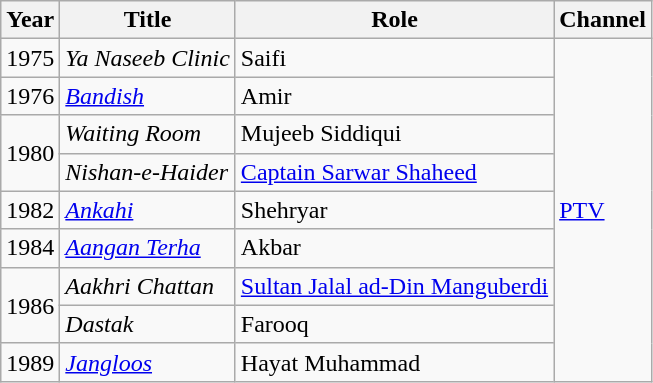<table class="wikitable">
<tr>
<th>Year</th>
<th>Title</th>
<th>Role</th>
<th>Channel</th>
</tr>
<tr>
<td>1975</td>
<td><em>Ya Naseeb Clinic</em></td>
<td>Saifi</td>
<td rowspan="9"><a href='#'>PTV</a></td>
</tr>
<tr>
<td>1976</td>
<td><a href='#'><em>Bandish</em></a></td>
<td>Amir</td>
</tr>
<tr>
<td rowspan="2">1980</td>
<td><em>Waiting Room</em></td>
<td>Mujeeb Siddiqui</td>
</tr>
<tr>
<td><em>Nishan-e-Haider</em></td>
<td><a href='#'>Captain Sarwar Shaheed</a></td>
</tr>
<tr>
<td>1982</td>
<td><em><a href='#'>Ankahi</a></em></td>
<td>Shehryar</td>
</tr>
<tr>
<td>1984</td>
<td><a href='#'><em>Aangan Terha</em></a></td>
<td>Akbar</td>
</tr>
<tr>
<td rowspan="2">1986</td>
<td><em>Aakhri Chattan</em></td>
<td><a href='#'>Sultan Jalal ad-Din Manguberdi</a></td>
</tr>
<tr>
<td><em>Dastak</em></td>
<td>Farooq</td>
</tr>
<tr>
<td>1989</td>
<td><a href='#'><em>Jangloos</em></a></td>
<td>Hayat Muhammad</td>
</tr>
</table>
